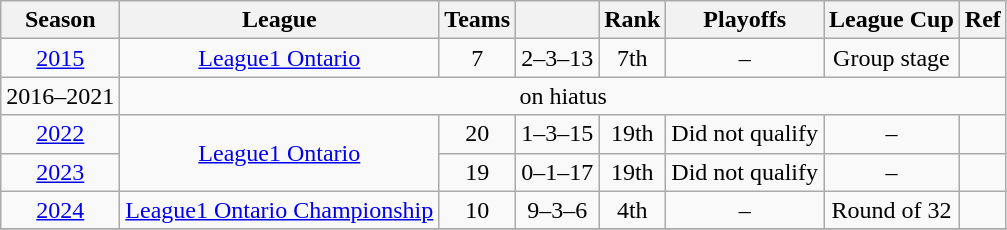<table class="wikitable" style="text-align: center;">
<tr>
<th>Season</th>
<th>League</th>
<th>Teams</th>
<th></th>
<th>Rank</th>
<th>Playoffs</th>
<th>League Cup</th>
<th>Ref</th>
</tr>
<tr>
<td><a href='#'>2015</a></td>
<td><a href='#'>League1 Ontario</a></td>
<td>7</td>
<td>2–3–13</td>
<td>7th</td>
<td>–</td>
<td>Group stage</td>
<td></td>
</tr>
<tr>
<td>2016–2021</td>
<td colspan=7>on hiatus</td>
</tr>
<tr>
<td><a href='#'>2022</a></td>
<td rowspan=2><a href='#'>League1 Ontario</a></td>
<td>20</td>
<td>1–3–15</td>
<td>19th</td>
<td>Did not qualify</td>
<td>–</td>
<td></td>
</tr>
<tr>
<td><a href='#'>2023</a></td>
<td>19</td>
<td>0–1–17</td>
<td>19th</td>
<td>Did not qualify</td>
<td>–</td>
<td></td>
</tr>
<tr>
<td><a href='#'>2024</a></td>
<td><a href='#'>League1 Ontario Championship</a></td>
<td>10</td>
<td>9–3–6</td>
<td>4th</td>
<td>–</td>
<td>Round of 32</td>
<td></td>
</tr>
<tr>
</tr>
</table>
